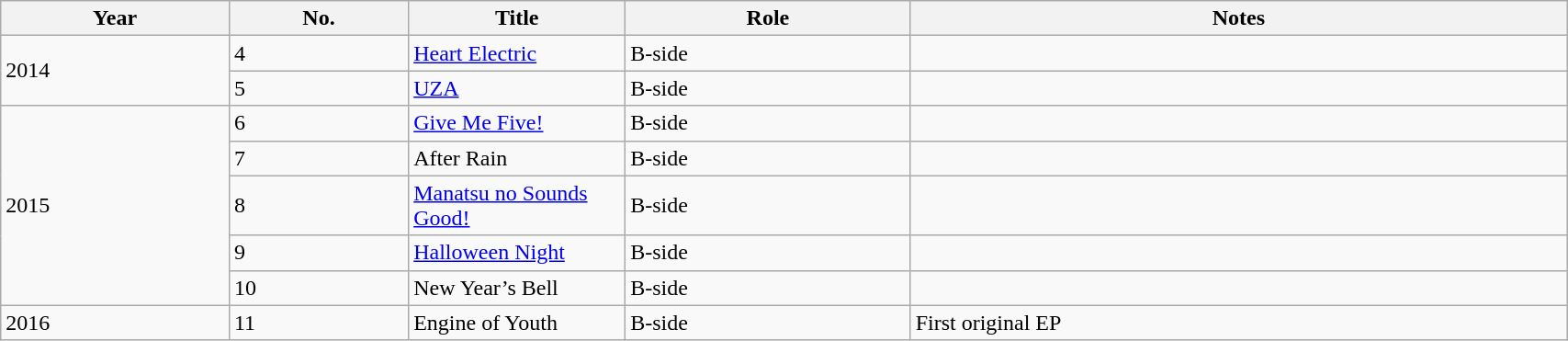<table class="wikitable sortable" style="width:90%;">
<tr>
<th>Year</th>
<th data-sort-type="number">No.</th>
<th style="width:150px;">Title</th>
<th>Role</th>
<th class="unsortable">Notes</th>
</tr>
<tr>
<td rowspan="2">2014</td>
<td>4</td>
<td><a href='#'>Heart Electric</a></td>
<td>B-side</td>
<td></td>
</tr>
<tr>
<td>5</td>
<td><a href='#'>UZA</a></td>
<td>B-side</td>
<td></td>
</tr>
<tr>
<td rowspan="5">2015</td>
<td>6</td>
<td><a href='#'>Give Me Five!</a></td>
<td>B-side</td>
<td></td>
</tr>
<tr>
<td>7</td>
<td>After Rain</td>
<td>B-side</td>
<td></td>
</tr>
<tr>
<td>8</td>
<td><a href='#'>Manatsu no Sounds Good!</a></td>
<td>B-side</td>
<td></td>
</tr>
<tr>
<td>9</td>
<td><a href='#'>Halloween Night</a></td>
<td>B-side</td>
<td></td>
</tr>
<tr>
<td>10</td>
<td>New Year’s Bell</td>
<td>B-side</td>
<td></td>
</tr>
<tr>
<td rowspan="1">2016</td>
<td>11</td>
<td>Engine of Youth</td>
<td>B-side</td>
<td>First original EP</td>
</tr>
</table>
